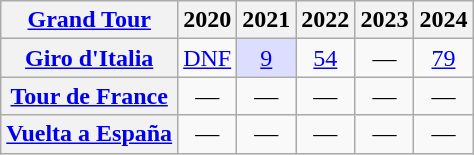<table class="wikitable plainrowheaders">
<tr>
<th scope="col"><a href='#'>Grand Tour</a></th>
<th scope="col">2020</th>
<th scope="col">2021</th>
<th scope="col">2022</th>
<th scope="col">2023</th>
<th scope="col">2024</th>
</tr>
<tr style="text-align:center;">
<th scope="row"> <a href='#'>Giro d'Italia</a></th>
<td><a href='#'>DNF</a></td>
<td style="background:#ddf;"><a href='#'>9</a></td>
<td><a href='#'>54</a></td>
<td>—</td>
<td><a href='#'>79</a></td>
</tr>
<tr style="text-align:center;">
<th scope="row"> <a href='#'>Tour de France</a></th>
<td>—</td>
<td>—</td>
<td>—</td>
<td>—</td>
<td>—</td>
</tr>
<tr style="text-align:center;">
<th scope="row"> <a href='#'>Vuelta a España</a></th>
<td>—</td>
<td>—</td>
<td>—</td>
<td>—</td>
<td>—</td>
</tr>
</table>
